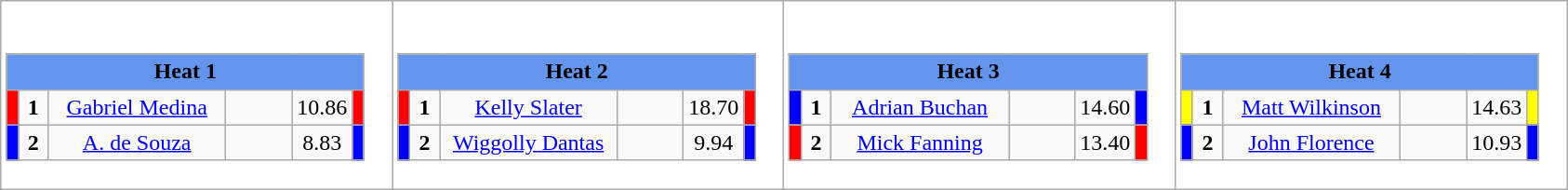<table class="wikitable" style="background:#fff;">
<tr>
<td><div><br><table class="wikitable">
<tr>
<td colspan="6"  style="text-align:center; background:#6495ed;"><strong>Heat 1</strong></td>
</tr>
<tr>
<td style="width:01px; background: #f00;"></td>
<td style="width:14px; text-align:center;"><strong>1</strong></td>
<td style="width:120px; text-align:center;"><a href='#'>Gabriel Medina</a></td>
<td style="width:40px; text-align:center;"></td>
<td style="width:20px; text-align:center;">10.86</td>
<td style="width:01px; background: #f00;"></td>
</tr>
<tr>
<td style="width:01px; background: #00f;"></td>
<td style="width:14px; text-align:center;"><strong>2</strong></td>
<td style="width:120px; text-align:center;"><a href='#'>A. de Souza</a></td>
<td style="width:40px; text-align:center;"></td>
<td style="width:20px; text-align:center;">8.83</td>
<td style="width:01px; background: #00f;"></td>
</tr>
</table>
</div></td>
<td><div><br><table class="wikitable">
<tr>
<td colspan="6"  style="text-align:center; background:#6495ed;"><strong>Heat 2</strong></td>
</tr>
<tr>
<td style="width:01px; background: #f00;"></td>
<td style="width:14px; text-align:center;"><strong>1</strong></td>
<td style="width:120px; text-align:center;"><a href='#'>Kelly Slater</a></td>
<td style="width:40px; text-align:center;"></td>
<td style="width:20px; text-align:center;">18.70</td>
<td style="width:01px; background: #f00;"></td>
</tr>
<tr>
<td style="width:01px; background: #00f;"></td>
<td style="width:14px; text-align:center;"><strong>2</strong></td>
<td style="width:120px; text-align:center;"><a href='#'>Wiggolly Dantas</a></td>
<td style="width:40px; text-align:center;"></td>
<td style="width:20px; text-align:center;">9.94</td>
<td style="width:01px; background: #00f;"></td>
</tr>
</table>
</div></td>
<td><div><br><table class="wikitable">
<tr>
<td colspan="6"  style="text-align:center; background:#6495ed;"><strong>Heat 3</strong></td>
</tr>
<tr>
<td style="width:01px; background: #00f;"></td>
<td style="width:14px; text-align:center;"><strong>1</strong></td>
<td style="width:120px; text-align:center;"><a href='#'>Adrian Buchan</a></td>
<td style="width:40px; text-align:center;"></td>
<td style="width:20px; text-align:center;">14.60</td>
<td style="width:01px; background: #00f;"></td>
</tr>
<tr>
<td style="width:01px; background: #f00;"></td>
<td style="width:14px; text-align:center;"><strong>2</strong></td>
<td style="width:120px; text-align:center;"><a href='#'>Mick Fanning</a></td>
<td style="width:40px; text-align:center;"></td>
<td style="width:20px; text-align:center;">13.40</td>
<td style="width:01px; background: #f00;"></td>
</tr>
</table>
</div></td>
<td><div><br><table class="wikitable">
<tr>
<td colspan="6"  style="text-align:center; background:#6495ed;"><strong>Heat 4</strong></td>
</tr>
<tr>
<td style="width:01px; background: #ff0;"></td>
<td style="width:14px; text-align:center;"><strong>1</strong></td>
<td style="width:120px; text-align:center;"><a href='#'>Matt Wilkinson</a></td>
<td style="width:40px; text-align:center;"></td>
<td style="width:20px; text-align:center;">14.63</td>
<td style="width:01px; background: #ff0;"></td>
</tr>
<tr>
<td style="width:01px; background: #00f;"></td>
<td style="width:14px; text-align:center;"><strong>2</strong></td>
<td style="width:120px; text-align:center;"><a href='#'>John Florence</a></td>
<td style="width:40px; text-align:center;"></td>
<td style="width:20px; text-align:center;">10.93</td>
<td style="width:01px; background: #00f;"></td>
</tr>
</table>
</div></td>
</tr>
</table>
